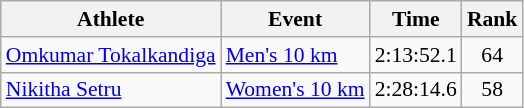<table class="wikitable" style="font-size:90%;">
<tr>
<th>Athlete</th>
<th>Event</th>
<th>Time</th>
<th>Rank</th>
</tr>
<tr align=center>
<td align=left><a href='#'>Omkumar Tokalkandiga</a></td>
<td align=left><a href='#'>Men's 10 km</a></td>
<td>2:13:52.1</td>
<td>64</td>
</tr>
<tr align=center>
<td align=left><a href='#'>Nikitha Setru</a></td>
<td align=left><a href='#'>Women's 10 km</a></td>
<td>2:28:14.6</td>
<td>58</td>
</tr>
</table>
